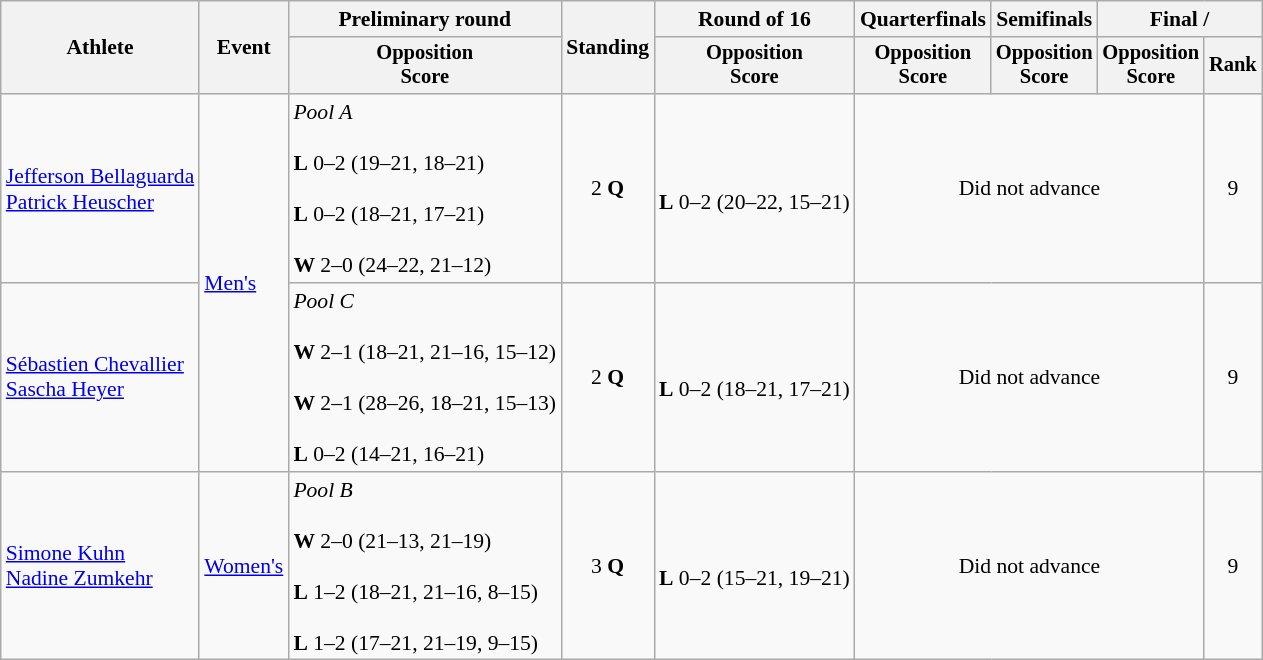<table class=wikitable style="font-size:90%">
<tr>
<th rowspan="2">Athlete</th>
<th rowspan="2">Event</th>
<th>Preliminary round</th>
<th rowspan="2">Standing</th>
<th>Round of 16</th>
<th>Quarterfinals</th>
<th>Semifinals</th>
<th colspan=2>Final / </th>
</tr>
<tr style="font-size:95%">
<th>Opposition<br>Score</th>
<th>Opposition<br>Score</th>
<th>Opposition<br>Score</th>
<th>Opposition<br>Score</th>
<th>Opposition<br>Score</th>
<th>Rank</th>
</tr>
<tr align=center>
<td align=left><a href='#'>Jefferson Bellaguarda</a><br><a href='#'>Patrick Heuscher</a></td>
<td align=left rowspan=2><a href='#'>Men's</a></td>
<td align=left><em>Pool A</em><br><br><strong>L</strong> 0–2 (19–21, 18–21)<br><br><strong>L</strong> 0–2 (18–21, 17–21)<br><br><strong>W</strong> 2–0 (24–22, 21–12)</td>
<td>2 <strong>Q</strong></td>
<td><br><strong>L</strong> 0–2 (20–22, 15–21)</td>
<td colspan=3>Did not advance</td>
<td>9</td>
</tr>
<tr align=center>
<td align=left><a href='#'>Sébastien Chevallier</a><br><a href='#'>Sascha Heyer</a></td>
<td align=left><em>Pool C</em><br><br><strong>W</strong> 2–1 (18–21, 21–16, 15–12)<br><br><strong>W</strong> 2–1 (28–26, 18–21, 15–13)<br><br><strong>L</strong> 0–2 (14–21, 16–21)</td>
<td>2 <strong>Q</strong></td>
<td><br><strong>L</strong> 0–2 (18–21, 17–21)</td>
<td colspan=3>Did not advance</td>
<td>9</td>
</tr>
<tr align=center>
<td align=left><a href='#'>Simone Kuhn</a><br><a href='#'>Nadine Zumkehr</a></td>
<td align=left><a href='#'>Women's</a></td>
<td align=left><em>Pool B</em><br><br><strong>W</strong> 2–0 (21–13, 21–19)<br><br><strong>L</strong> 1–2 (18–21, 21–16, 8–15)<br><br><strong>L</strong> 1–2 (17–21, 21–19, 9–15)</td>
<td>3 <strong>Q</strong></td>
<td><br><strong>L</strong> 0–2 (15–21, 19–21)</td>
<td colspan=3>Did not advance</td>
<td>9</td>
</tr>
</table>
